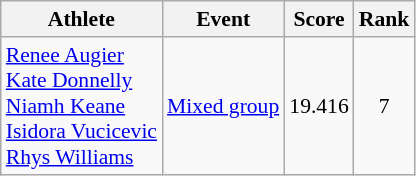<table class=wikitable style=font-size:90%;text-align:center>
<tr>
<th>Athlete</th>
<th>Event</th>
<th>Score</th>
<th>Rank</th>
</tr>
<tr>
<td align=left><a href='#'>Renee Augier</a><br><a href='#'>Kate Donnelly</a><br><a href='#'>Niamh Keane</a><br><a href='#'>Isidora Vucicevic</a><br><a href='#'>Rhys Williams</a></td>
<td align=left><a href='#'>Mixed group</a></td>
<td>19.416</td>
<td>7</td>
</tr>
</table>
